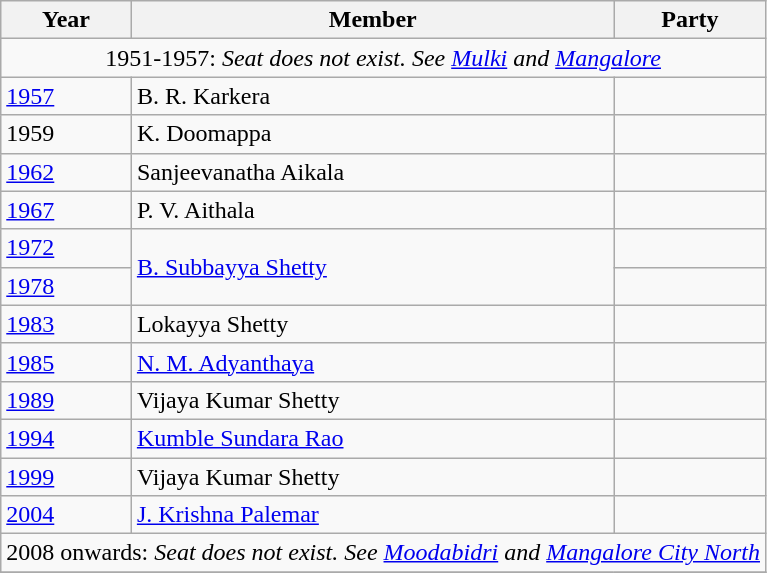<table class="wikitable">
<tr>
<th>Year</th>
<th>Member</th>
<th colspan="2">Party</th>
</tr>
<tr>
<td colspan=4 align=center>1951-1957: <em>Seat does not exist. See <a href='#'>Mulki</a> and <a href='#'>Mangalore</a></em></td>
</tr>
<tr>
<td><a href='#'>1957</a></td>
<td>B. R. Karkera</td>
<td></td>
</tr>
<tr>
<td>1959</td>
<td>K. Doomappa</td>
</tr>
<tr>
<td><a href='#'>1962</a></td>
<td>Sanjeevanatha Aikala</td>
<td></td>
</tr>
<tr>
<td><a href='#'>1967</a></td>
<td>P. V. Aithala</td>
</tr>
<tr>
<td><a href='#'>1972</a></td>
<td rowspan="2"><a href='#'>B. Subbayya Shetty</a></td>
<td></td>
</tr>
<tr>
<td><a href='#'>1978</a></td>
<td></td>
</tr>
<tr>
<td><a href='#'>1983</a></td>
<td>Lokayya Shetty</td>
<td></td>
</tr>
<tr>
<td><a href='#'>1985</a></td>
<td><a href='#'>N. M. Adyanthaya</a></td>
<td></td>
</tr>
<tr>
<td><a href='#'>1989</a></td>
<td>Vijaya Kumar Shetty</td>
</tr>
<tr>
<td><a href='#'>1994</a></td>
<td><a href='#'>Kumble Sundara Rao</a></td>
<td></td>
</tr>
<tr>
<td><a href='#'>1999</a></td>
<td>Vijaya Kumar Shetty</td>
<td></td>
</tr>
<tr>
<td><a href='#'>2004</a></td>
<td><a href='#'>J. Krishna Palemar</a></td>
<td></td>
</tr>
<tr>
<td colspan=4 align=center>2008 onwards: <em>Seat does not exist. See <a href='#'>Moodabidri</a> and <a href='#'>Mangalore City North</a></em></td>
</tr>
<tr>
</tr>
</table>
